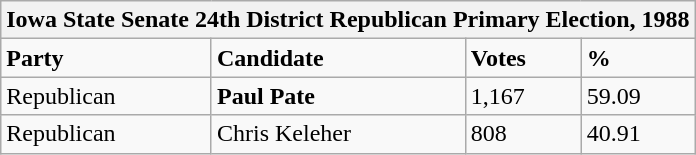<table class="wikitable">
<tr>
<th colspan="4">Iowa State Senate 24th District Republican Primary Election, 1988</th>
</tr>
<tr>
<td><strong>Party</strong></td>
<td><strong>Candidate</strong></td>
<td><strong>Votes</strong></td>
<td><strong>%</strong></td>
</tr>
<tr>
<td>Republican</td>
<td><strong>Paul Pate</strong></td>
<td>1,167</td>
<td>59.09</td>
</tr>
<tr>
<td>Republican</td>
<td>Chris Keleher</td>
<td>808</td>
<td>40.91</td>
</tr>
</table>
